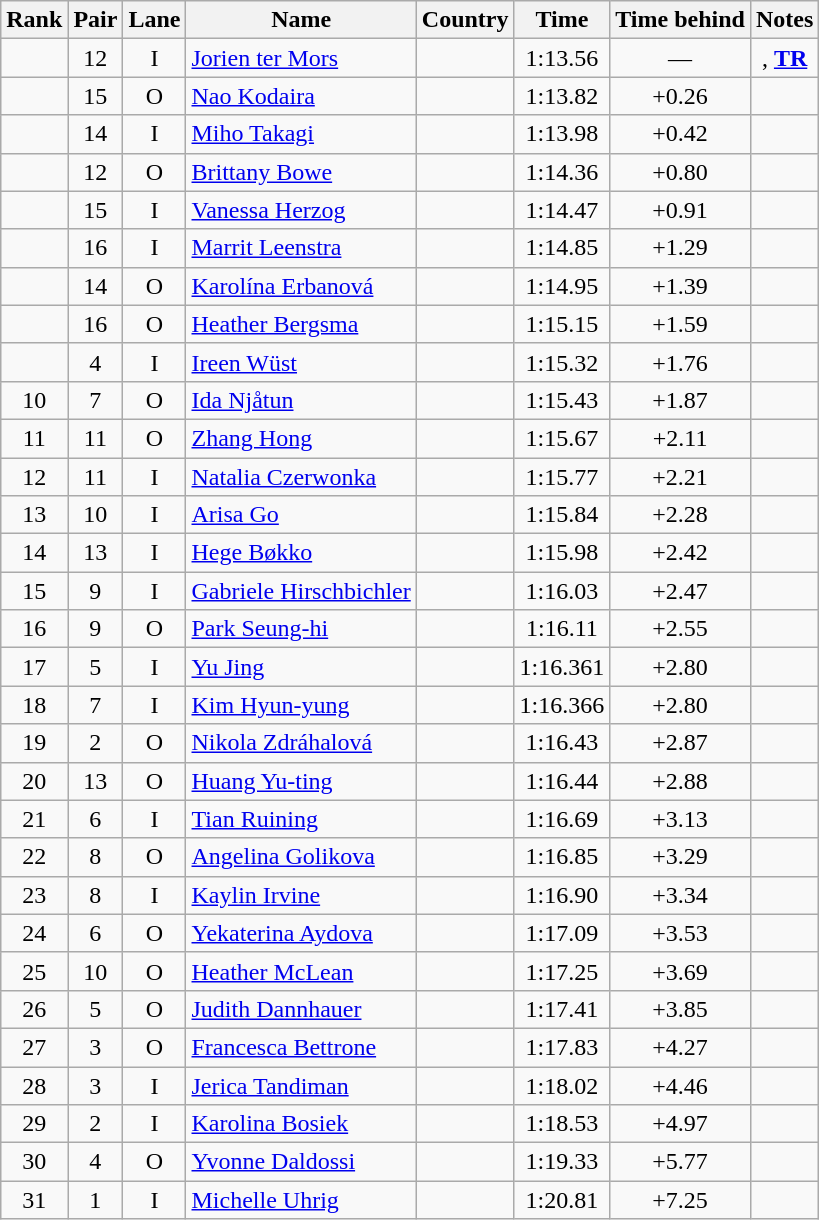<table class="wikitable sortable" style="text-align:center">
<tr>
<th>Rank</th>
<th>Pair</th>
<th>Lane</th>
<th>Name</th>
<th>Country</th>
<th>Time</th>
<th>Time behind</th>
<th>Notes</th>
</tr>
<tr>
<td></td>
<td>12</td>
<td>I</td>
<td align="left"><a href='#'>Jorien ter Mors</a></td>
<td align="left"></td>
<td>1:13.56</td>
<td>—</td>
<td>, <strong><a href='#'>TR</a></strong></td>
</tr>
<tr>
<td></td>
<td>15</td>
<td>O</td>
<td align="left"><a href='#'>Nao Kodaira</a></td>
<td align="left"></td>
<td>1:13.82</td>
<td>+0.26</td>
<td></td>
</tr>
<tr>
<td></td>
<td>14</td>
<td>I</td>
<td align="left"><a href='#'>Miho Takagi</a></td>
<td align="left"></td>
<td>1:13.98</td>
<td>+0.42</td>
<td></td>
</tr>
<tr>
<td></td>
<td>12</td>
<td>O</td>
<td align="left"><a href='#'>Brittany Bowe</a></td>
<td align="left"></td>
<td>1:14.36</td>
<td>+0.80</td>
<td></td>
</tr>
<tr>
<td></td>
<td>15</td>
<td>I</td>
<td align="left"><a href='#'>Vanessa Herzog</a></td>
<td align="left"></td>
<td>1:14.47</td>
<td>+0.91</td>
<td></td>
</tr>
<tr>
<td></td>
<td>16</td>
<td>I</td>
<td align="left"><a href='#'>Marrit Leenstra</a></td>
<td align="left"></td>
<td>1:14.85</td>
<td>+1.29</td>
<td></td>
</tr>
<tr>
<td></td>
<td>14</td>
<td>O</td>
<td align="left"><a href='#'>Karolína Erbanová</a></td>
<td align="left"></td>
<td>1:14.95</td>
<td>+1.39</td>
<td></td>
</tr>
<tr>
<td></td>
<td>16</td>
<td>O</td>
<td align="left"><a href='#'>Heather Bergsma</a></td>
<td align="left"></td>
<td>1:15.15</td>
<td>+1.59</td>
<td></td>
</tr>
<tr>
<td></td>
<td>4</td>
<td>I</td>
<td align="left"><a href='#'>Ireen Wüst</a></td>
<td align="left"></td>
<td>1:15.32</td>
<td>+1.76</td>
<td></td>
</tr>
<tr>
<td>10</td>
<td>7</td>
<td>O</td>
<td align="left"><a href='#'>Ida Njåtun</a></td>
<td align="left"></td>
<td>1:15.43</td>
<td>+1.87</td>
<td></td>
</tr>
<tr>
<td>11</td>
<td>11</td>
<td>O</td>
<td align="left"><a href='#'>Zhang Hong</a></td>
<td align="left"></td>
<td>1:15.67</td>
<td>+2.11</td>
<td></td>
</tr>
<tr>
<td>12</td>
<td>11</td>
<td>I</td>
<td align="left"><a href='#'>Natalia Czerwonka</a></td>
<td align="left"></td>
<td>1:15.77</td>
<td>+2.21</td>
<td></td>
</tr>
<tr>
<td>13</td>
<td>10</td>
<td>I</td>
<td align="left"><a href='#'>Arisa Go</a></td>
<td align="left"></td>
<td>1:15.84</td>
<td>+2.28</td>
<td></td>
</tr>
<tr>
<td>14</td>
<td>13</td>
<td>I</td>
<td align="left"><a href='#'>Hege Bøkko</a></td>
<td align="left"></td>
<td>1:15.98</td>
<td>+2.42</td>
<td></td>
</tr>
<tr>
<td>15</td>
<td>9</td>
<td>I</td>
<td align="left"><a href='#'>Gabriele Hirschbichler</a></td>
<td align="left"></td>
<td>1:16.03</td>
<td>+2.47</td>
<td></td>
</tr>
<tr>
<td>16</td>
<td>9</td>
<td>O</td>
<td align="left"><a href='#'>Park Seung-hi</a></td>
<td align="left"></td>
<td>1:16.11</td>
<td>+2.55</td>
<td></td>
</tr>
<tr>
<td>17</td>
<td>5</td>
<td>I</td>
<td align="left"><a href='#'>Yu Jing</a></td>
<td align="left"></td>
<td>1:16.361</td>
<td>+2.80</td>
<td></td>
</tr>
<tr>
<td>18</td>
<td>7</td>
<td>I</td>
<td align="left"><a href='#'>Kim Hyun-yung</a></td>
<td align="left"></td>
<td>1:16.366</td>
<td>+2.80</td>
<td></td>
</tr>
<tr>
<td>19</td>
<td>2</td>
<td>O</td>
<td align="left"><a href='#'>Nikola Zdráhalová</a></td>
<td align="left"></td>
<td>1:16.43</td>
<td>+2.87</td>
<td></td>
</tr>
<tr>
<td>20</td>
<td>13</td>
<td>O</td>
<td align="left"><a href='#'>Huang Yu-ting</a></td>
<td align="left"></td>
<td>1:16.44</td>
<td>+2.88</td>
<td></td>
</tr>
<tr>
<td>21</td>
<td>6</td>
<td>I</td>
<td align="left"><a href='#'>Tian Ruining</a></td>
<td align="left"></td>
<td>1:16.69</td>
<td>+3.13</td>
<td></td>
</tr>
<tr>
<td>22</td>
<td>8</td>
<td>O</td>
<td align="left"><a href='#'>Angelina Golikova</a></td>
<td align="left"></td>
<td>1:16.85</td>
<td>+3.29</td>
<td></td>
</tr>
<tr>
<td>23</td>
<td>8</td>
<td>I</td>
<td align="left"><a href='#'>Kaylin Irvine</a></td>
<td align="left"></td>
<td>1:16.90</td>
<td>+3.34</td>
<td></td>
</tr>
<tr>
<td>24</td>
<td>6</td>
<td>O</td>
<td align="left"><a href='#'>Yekaterina Aydova</a></td>
<td align="left"></td>
<td>1:17.09</td>
<td>+3.53</td>
<td></td>
</tr>
<tr>
<td>25</td>
<td>10</td>
<td>O</td>
<td align="left"><a href='#'>Heather McLean</a></td>
<td align="left"></td>
<td>1:17.25</td>
<td>+3.69</td>
<td></td>
</tr>
<tr>
<td>26</td>
<td>5</td>
<td>O</td>
<td align="left"><a href='#'>Judith Dannhauer</a></td>
<td align="left"></td>
<td>1:17.41</td>
<td>+3.85</td>
<td></td>
</tr>
<tr>
<td>27</td>
<td>3</td>
<td>O</td>
<td align="left"><a href='#'>Francesca Bettrone</a></td>
<td align="left"></td>
<td>1:17.83</td>
<td>+4.27</td>
<td></td>
</tr>
<tr>
<td>28</td>
<td>3</td>
<td>I</td>
<td align="left"><a href='#'>Jerica Tandiman</a></td>
<td align="left"></td>
<td>1:18.02</td>
<td>+4.46</td>
<td></td>
</tr>
<tr>
<td>29</td>
<td>2</td>
<td>I</td>
<td align="left"><a href='#'>Karolina Bosiek</a></td>
<td align="left"></td>
<td>1:18.53</td>
<td>+4.97</td>
<td></td>
</tr>
<tr>
<td>30</td>
<td>4</td>
<td>O</td>
<td align="left"><a href='#'>Yvonne Daldossi</a></td>
<td align="left"></td>
<td>1:19.33</td>
<td>+5.77</td>
<td></td>
</tr>
<tr>
<td>31</td>
<td>1</td>
<td>I</td>
<td align="left"><a href='#'>Michelle Uhrig</a></td>
<td align="left"></td>
<td>1:20.81</td>
<td>+7.25</td>
<td></td>
</tr>
</table>
